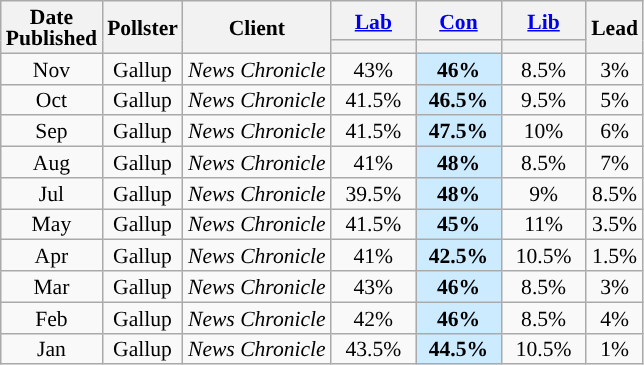<table class="wikitable sortable mw-datatable" style="text-align:center;font-size:90%;line-height:14px;">
<tr>
<th rowspan="2">Date<br>Published</th>
<th rowspan="2">Pollster</th>
<th rowspan="2">Client</th>
<th class="unsortable" style="width:50px;"><a href='#'>Lab</a></th>
<th class="unsortable" style="width:50px;"><a href='#'>Con</a></th>
<th class="unsortable" style="width:50px;"><a href='#'>Lib</a></th>
<th rowspan="2">Lead</th>
</tr>
<tr>
<th style="background:"></th>
<th style="background:"></th>
<th style="background:"></th>
</tr>
<tr>
<td>Nov</td>
<td>Gallup</td>
<td><em>News Chronicle</em></td>
<td>43%</td>
<td style="background:#CCEBFF;"><strong>46%</strong></td>
<td>8.5%</td>
<td style="background:">3%</td>
</tr>
<tr>
<td>Oct</td>
<td>Gallup</td>
<td><em>News Chronicle</em></td>
<td>41.5%</td>
<td style="background:#CCEBFF;"><strong>46.5%</strong></td>
<td>9.5%</td>
<td style="background:">5%</td>
</tr>
<tr>
<td>Sep</td>
<td>Gallup</td>
<td><em>News Chronicle</em></td>
<td>41.5%</td>
<td style="background:#CCEBFF;"><strong>47.5%</strong></td>
<td>10%</td>
<td style="background:">6%</td>
</tr>
<tr>
<td>Aug</td>
<td>Gallup</td>
<td><em>News Chronicle</em></td>
<td>41%</td>
<td style="background:#CCEBFF;"><strong>48%</strong></td>
<td>8.5%</td>
<td style="background:">7%</td>
</tr>
<tr>
<td>Jul</td>
<td>Gallup</td>
<td><em>News Chronicle</em></td>
<td>39.5%</td>
<td style="background:#CCEBFF;"><strong>48%</strong></td>
<td>9%</td>
<td style="background:">8.5%</td>
</tr>
<tr>
<td>May</td>
<td>Gallup</td>
<td><em>News Chronicle</em></td>
<td>41.5%</td>
<td style="background:#CCEBFF;"><strong>45%</strong></td>
<td>11%</td>
<td style="background:">3.5%</td>
</tr>
<tr>
<td>Apr</td>
<td>Gallup</td>
<td><em>News Chronicle</em></td>
<td>41%</td>
<td style="background:#CCEBFF;"><strong>42.5%</strong></td>
<td>10.5%</td>
<td style="background:">1.5%</td>
</tr>
<tr>
<td>Mar</td>
<td>Gallup</td>
<td><em>News Chronicle</em></td>
<td>43%</td>
<td style="background:#CCEBFF;"><strong>46%</strong></td>
<td>8.5%</td>
<td style="background:">3%</td>
</tr>
<tr>
<td>Feb</td>
<td>Gallup</td>
<td><em>News Chronicle</em></td>
<td>42%</td>
<td style="background:#CCEBFF;"><strong>46%</strong></td>
<td>8.5%</td>
<td style="background:">4%</td>
</tr>
<tr>
<td>Jan</td>
<td>Gallup</td>
<td><em>News Chronicle</em></td>
<td>43.5%</td>
<td style="background:#CCEBFF;"><strong>44.5%</strong></td>
<td>10.5%</td>
<td style="background:">1%</td>
</tr>
</table>
